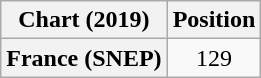<table class="wikitable plainrowheaders" style="text-align:center">
<tr>
<th scope="col">Chart (2019)</th>
<th scope="col">Position</th>
</tr>
<tr>
<th scope="row">France (SNEP)</th>
<td>129</td>
</tr>
</table>
